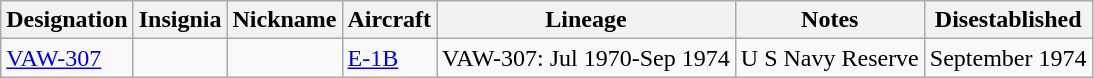<table class="wikitable">
<tr>
<th>Designation</th>
<th>Insignia</th>
<th>Nickname</th>
<th>Aircraft</th>
<th>Lineage</th>
<th>Notes</th>
<th>Disestablished</th>
</tr>
<tr>
<td><a href='#'>VAW-307</a></td>
<td></td>
<td></td>
<td><a href='#'>E-1B</a></td>
<td style="white-space: nowrap;">VAW-307: Jul 1970-Sep 1974</td>
<td>U S Navy Reserve</td>
<td>September 1974</td>
</tr>
</table>
